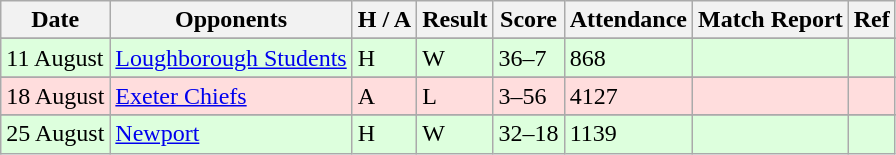<table class="wikitable" style="text-align:left">
<tr>
<th>Date</th>
<th>Opponents</th>
<th>H / A</th>
<th>Result</th>
<th>Score</th>
<th>Attendance</th>
<th>Match Report</th>
<th>Ref</th>
</tr>
<tr>
</tr>
<tr bgcolor="#ddffdd">
<td>11 August</td>
<td><a href='#'>Loughborough Students</a></td>
<td>H</td>
<td>W</td>
<td>36–7</td>
<td>868</td>
<td></td>
<td></td>
</tr>
<tr>
</tr>
<tr bgcolor="ffdddd">
<td>18 August</td>
<td><a href='#'>Exeter Chiefs</a></td>
<td>A</td>
<td>L</td>
<td>3–56</td>
<td>4127</td>
<td></td>
<td></td>
</tr>
<tr>
</tr>
<tr bgcolor="#ddffdd">
<td>25 August</td>
<td><a href='#'>Newport</a></td>
<td>H</td>
<td>W</td>
<td>32–18</td>
<td>1139</td>
<td></td>
<td></td>
</tr>
</table>
